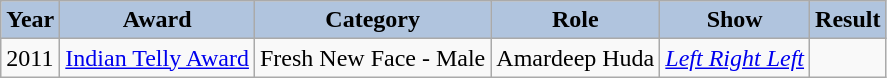<table class="wikitable">
<tr>
<th style="background:#B0C4DE;">Year</th>
<th style="background:#B0C4DE;">Award</th>
<th style="background:#B0C4DE;">Category</th>
<th style="background:#B0C4DE;">Role</th>
<th style="background:#B0C4DE;">Show</th>
<th style="background:#B0C4DE;">Result</th>
</tr>
<tr>
<td>2011</td>
<td><a href='#'>Indian Telly Award</a></td>
<td>Fresh New Face - Male</td>
<td>Amardeep Huda</td>
<td><em><a href='#'>Left Right Left</a></em></td>
<td></td>
</tr>
</table>
